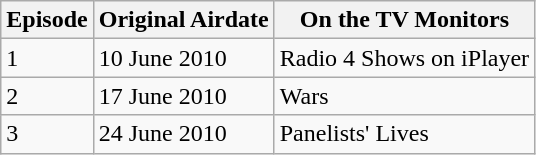<table class="wikitable">
<tr>
<th>Episode</th>
<th>Original Airdate</th>
<th>On the TV Monitors</th>
</tr>
<tr --->
<td>1</td>
<td>10 June 2010</td>
<td>Radio 4 Shows on iPlayer</td>
</tr>
<tr --->
<td>2</td>
<td>17 June 2010</td>
<td>Wars</td>
</tr>
<tr --->
<td>3</td>
<td>24 June 2010</td>
<td>Panelists' Lives</td>
</tr>
</table>
